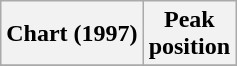<table class="wikitable plainrowheaders" style="text-align:center">
<tr>
<th scope="col">Chart (1997)</th>
<th scope="col">Peak<br>position</th>
</tr>
<tr>
</tr>
</table>
